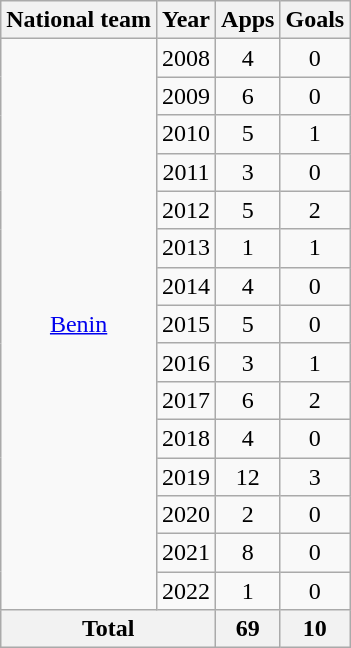<table class="wikitable" style="text-align:center">
<tr>
<th>National team</th>
<th>Year</th>
<th>Apps</th>
<th>Goals</th>
</tr>
<tr>
<td rowspan="15"><a href='#'>Benin</a></td>
<td>2008</td>
<td>4</td>
<td>0</td>
</tr>
<tr>
<td>2009</td>
<td>6</td>
<td>0</td>
</tr>
<tr>
<td>2010</td>
<td>5</td>
<td>1</td>
</tr>
<tr>
<td>2011</td>
<td>3</td>
<td>0</td>
</tr>
<tr>
<td>2012</td>
<td>5</td>
<td>2</td>
</tr>
<tr>
<td>2013</td>
<td>1</td>
<td>1</td>
</tr>
<tr>
<td>2014</td>
<td>4</td>
<td>0</td>
</tr>
<tr>
<td>2015</td>
<td>5</td>
<td>0</td>
</tr>
<tr>
<td>2016</td>
<td>3</td>
<td>1</td>
</tr>
<tr>
<td>2017</td>
<td>6</td>
<td>2</td>
</tr>
<tr>
<td>2018</td>
<td>4</td>
<td>0</td>
</tr>
<tr>
<td>2019</td>
<td>12</td>
<td>3</td>
</tr>
<tr>
<td>2020</td>
<td>2</td>
<td>0</td>
</tr>
<tr>
<td>2021</td>
<td>8</td>
<td>0</td>
</tr>
<tr>
<td>2022</td>
<td>1</td>
<td>0</td>
</tr>
<tr>
<th colspan="2">Total</th>
<th>69</th>
<th>10</th>
</tr>
</table>
